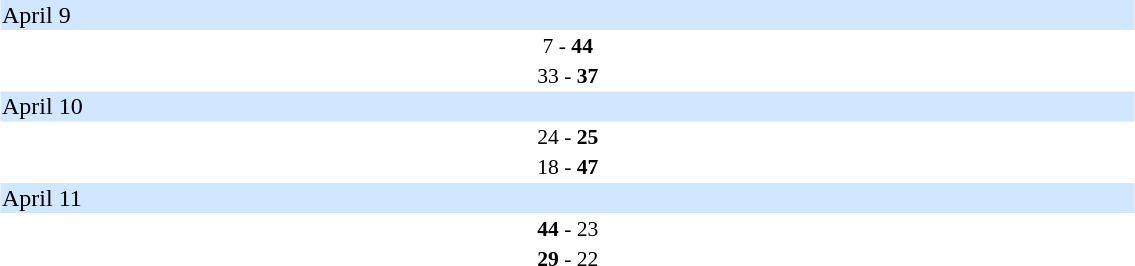<table width=60% cellspacing=1>
<tr>
<th width=23%></th>
<th width=10%></th>
<th width=23%></th>
</tr>
<tr align="left" bgcolor=#D0E7FF>
<td colspan=4>April 9</td>
</tr>
<tr style=font-size:90% valign="top">
<td align=right></td>
<td align=center>7 - <strong>44</strong></td>
<td><strong></strong></td>
</tr>
<tr style=font-size:90% valign="top">
<td align=right></td>
<td align=center>33 - <strong>37</strong></td>
<td><strong></strong></td>
</tr>
<tr align="left" bgcolor=#D0E7FF>
<td colspan=4>April 10</td>
</tr>
<tr style=font-size:90% valign="top">
<td align=right></td>
<td align=center>24 - <strong>25</strong></td>
<td><strong></strong></td>
</tr>
<tr style=font-size:90% valign="top">
<td align=right></td>
<td align=center>18 - <strong>47</strong></td>
<td><strong></strong></td>
</tr>
<tr align="left" bgcolor=#D0E7FF>
<td colspan=4>April 11</td>
</tr>
<tr style=font-size:90% valign="top">
<td align=right><strong></strong></td>
<td align=center><strong>44</strong> - 23</td>
<td></td>
</tr>
<tr style=font-size:90% valign="top">
<td align=right><strong></strong></td>
<td align=center><strong>29</strong> - 22</td>
<td></td>
</tr>
</table>
